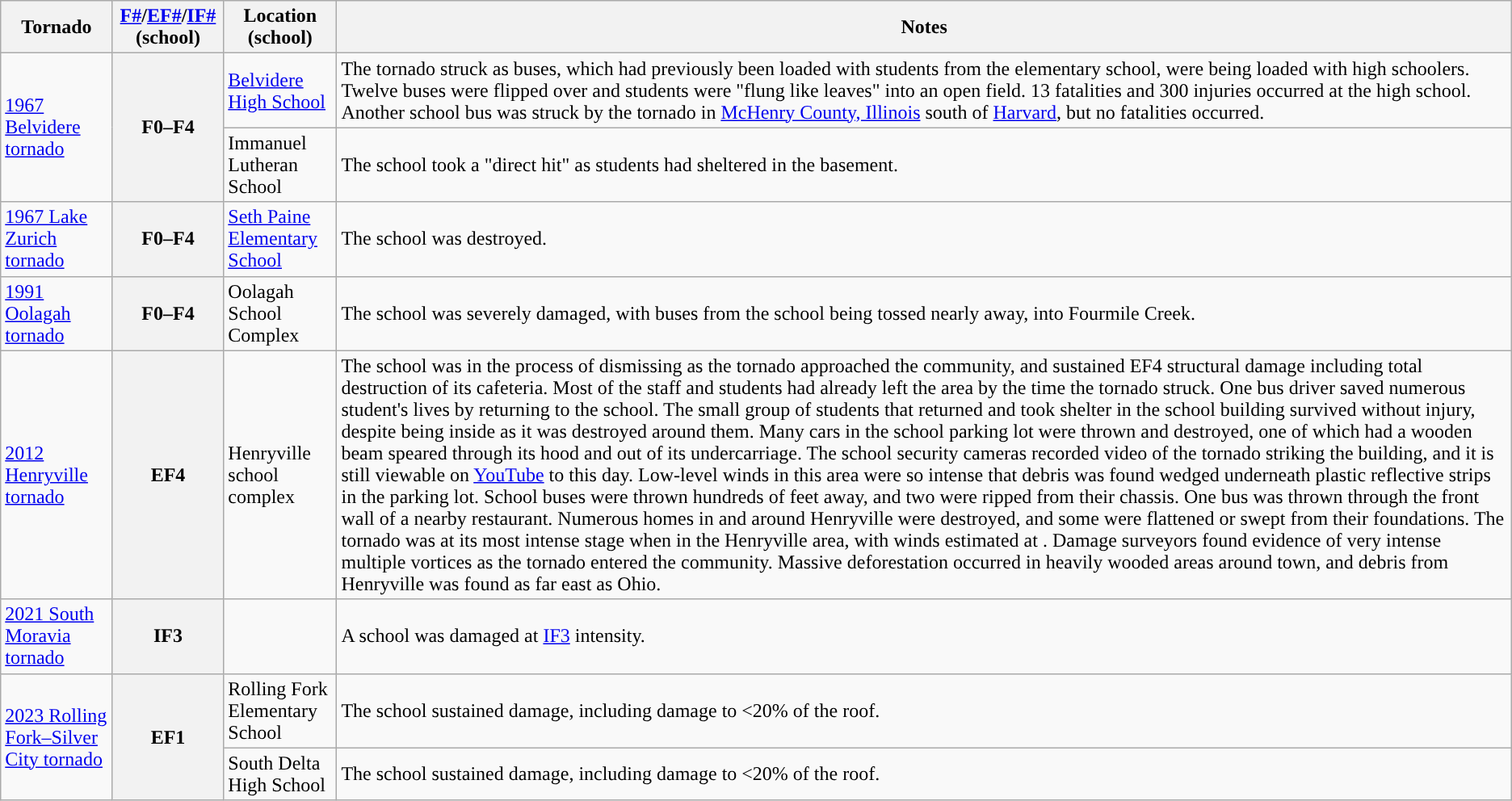<table class="wikitable">
<tr>
<th>Tornado</th>
<th><a href='#'>F#</a><strong>/</strong><a href='#'>EF#</a><strong>/</strong><a href='#'>IF#</a> (school)</th>
<th>Location (school)</th>
<th>Notes</th>
</tr>
<tr>
<td scope="row" rowspan="2"><a href='#'>1967 Belvidere tornado</a></td>
<th scope="row" rowspan="2" style="background-color:#">F0–F4</th>
<td><a href='#'>Belvidere High School</a></td>
<td>The tornado struck as buses, which had previously been loaded with students from the elementary school, were being loaded with high schoolers. Twelve buses were flipped over and students were "flung like leaves" into an open field. 13 fatalities and 300 injuries occurred at the high school. Another school bus was struck by the tornado in <a href='#'>McHenry County, Illinois</a> south of <a href='#'>Harvard</a>, but no fatalities occurred.</td>
</tr>
<tr>
<td>Immanuel Lutheran School</td>
<td>The school took a "direct hit" as students had sheltered in the basement.</td>
</tr>
<tr>
<td scope="row" rowspan="1"><a href='#'>1967 Lake Zurich tornado</a></td>
<th scope="row" rowspan="1" style="background-color:#">F0–F4</th>
<td><a href='#'>Seth Paine Elementary School</a></td>
<td>The school was destroyed.</td>
</tr>
<tr>
<td scope="row" rowspan="1"><a href='#'>1991 Oolagah tornado</a></td>
<th scope="row" rowspan="1" style="background-color:#">F0–F4</th>
<td>Oolagah School Complex</td>
<td>The school was severely damaged, with buses from the school being tossed nearly  away, into Fourmile Creek.</td>
</tr>
<tr>
<td scope="row" rowspan="1"><a href='#'>2012 Henryville tornado</a></td>
<th scope="row" rowspan="1" style="background-color:#">EF4</th>
<td>Henryville school complex</td>
<td>The school was in the process of dismissing as the tornado approached the community, and sustained EF4 structural damage including total destruction of its cafeteria. Most of the staff and students had already left the area by the time the tornado struck. One bus driver saved numerous student's lives by returning to the school. The small group of students that returned and took shelter in the school building survived without injury, despite being inside as it was destroyed around them. Many cars in the school parking lot were thrown and destroyed, one of which had a wooden beam speared through its hood and out of its undercarriage. The school security cameras recorded video of the tornado striking the building, and it is still viewable on <a href='#'>YouTube</a> to this day. Low-level winds in this area were so intense that debris was found wedged underneath plastic reflective strips in the parking lot. School buses were thrown hundreds of feet away, and two were ripped from their chassis. One bus was thrown through the front wall of a nearby restaurant. Numerous homes in and around Henryville were destroyed, and some were flattened or swept from their foundations. The tornado was at its most intense stage when in the Henryville area, with winds estimated at . Damage surveyors found evidence of very intense multiple vortices as the tornado entered the community. Massive deforestation occurred in heavily wooded areas around town, and debris from Henryville was found as far east as Ohio.</td>
</tr>
<tr>
<td scope="row" rowspan="1"><a href='#'>2021 South Moravia tornado</a></td>
<th scope="row" rowspan="1" style="background-color:#">IF3</th>
<td></td>
<td>A school was damaged at <a href='#'>IF3</a> intensity.</td>
</tr>
<tr>
<td scope="row" rowspan="2"><a href='#'>2023 Rolling Fork–Silver City tornado</a></td>
<th scope="row" rowspan="2" style="background-color:#">EF1</th>
<td>Rolling Fork Elementary School</td>
<td>The school sustained damage, including damage to <20% of the roof.</td>
</tr>
<tr>
<td>South Delta High School</td>
<td>The school sustained damage, including damage to <20% of the roof.</td>
</tr>
</table>
